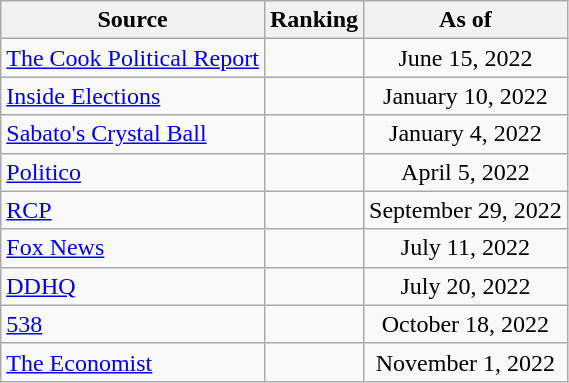<table class="wikitable" style="text-align:center">
<tr>
<th>Source</th>
<th>Ranking</th>
<th>As of</th>
</tr>
<tr>
<td align=left><a href='#'>The Cook Political Report</a></td>
<td></td>
<td>June 15, 2022</td>
</tr>
<tr>
<td align=left><a href='#'>Inside Elections</a></td>
<td></td>
<td>January 10, 2022</td>
</tr>
<tr>
<td align=left><a href='#'>Sabato's Crystal Ball</a></td>
<td></td>
<td>January 4, 2022</td>
</tr>
<tr>
<td align="left"><a href='#'>Politico</a></td>
<td></td>
<td>April 5, 2022</td>
</tr>
<tr>
<td align="left"><a href='#'>RCP</a></td>
<td></td>
<td>September 29, 2022</td>
</tr>
<tr>
<td align=left><a href='#'>Fox News</a></td>
<td></td>
<td>July 11, 2022</td>
</tr>
<tr>
<td align="left"><a href='#'>DDHQ</a></td>
<td></td>
<td>July 20, 2022</td>
</tr>
<tr>
<td align="left"><a href='#'>538</a></td>
<td></td>
<td>October 18, 2022</td>
</tr>
<tr>
<td align="left"><a href='#'>The Economist</a></td>
<td></td>
<td>November 1, 2022</td>
</tr>
</table>
